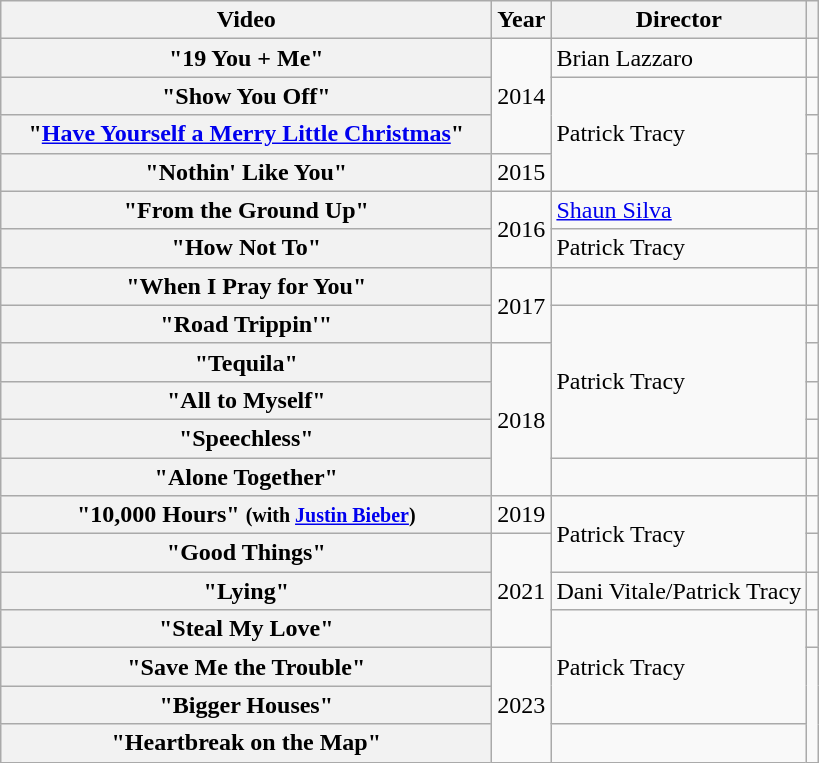<table class="wikitable plainrowheaders">
<tr>
<th style="width:20em;">Video</th>
<th>Year</th>
<th>Director</th>
<th></th>
</tr>
<tr>
<th scope="row">"19 You + Me"</th>
<td rowspan="3">2014</td>
<td>Brian Lazzaro</td>
<td></td>
</tr>
<tr>
<th scope="row">"Show You Off"</th>
<td rowspan="3">Patrick Tracy</td>
<td></td>
</tr>
<tr>
<th scope="row">"<a href='#'>Have Yourself a Merry Little Christmas</a>"</th>
<td></td>
</tr>
<tr>
<th scope="row">"Nothin' Like You"</th>
<td>2015</td>
<td></td>
</tr>
<tr>
<th scope="row">"From the Ground Up"</th>
<td rowspan="2">2016</td>
<td><a href='#'>Shaun Silva</a></td>
<td></td>
</tr>
<tr>
<th scope="row">"How Not To"</th>
<td>Patrick Tracy</td>
<td></td>
</tr>
<tr>
<th scope="row">"When I Pray for You"</th>
<td rowspan="2">2017</td>
<td></td>
<td></td>
</tr>
<tr>
<th scope="row">"Road Trippin'"</th>
<td rowspan="4">Patrick Tracy</td>
<td></td>
</tr>
<tr>
<th scope="row">"Tequila"</th>
<td rowspan="4">2018</td>
<td></td>
</tr>
<tr>
<th scope="row">"All to Myself"</th>
<td></td>
</tr>
<tr>
<th scope="row">"Speechless"</th>
<td></td>
</tr>
<tr>
<th scope="row">"Alone Together"</th>
<td></td>
<td></td>
</tr>
<tr>
<th scope="row">"10,000 Hours" <small>(with <a href='#'>Justin Bieber</a>)</small></th>
<td>2019</td>
<td rowspan="2">Patrick Tracy</td>
<td></td>
</tr>
<tr>
<th scope="row">"Good Things"</th>
<td rowspan="3">2021</td>
<td></td>
</tr>
<tr>
<th scope="row">"Lying"</th>
<td>Dani Vitale/Patrick Tracy</td>
<td></td>
</tr>
<tr>
<th scope="row">"Steal My Love"</th>
<td rowspan="3">Patrick Tracy</td>
</tr>
<tr>
<th scope="row">"Save Me the Trouble"</th>
<td rowspan="3">2023</td>
<td rowspan="3"></td>
</tr>
<tr>
<th scope="row">"Bigger Houses"</th>
</tr>
<tr>
<th scope="row">"Heartbreak on the Map"</th>
<td></td>
</tr>
</table>
